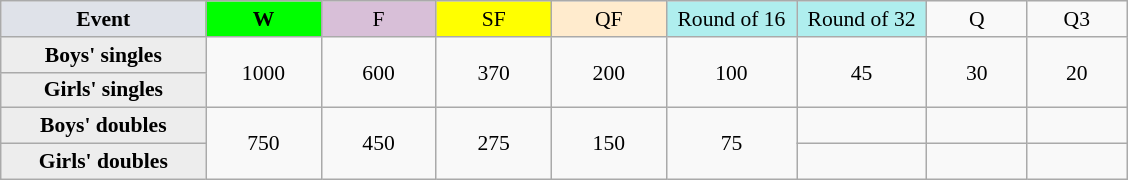<table class=wikitable style="font-size:90%; text-align:center">
<tr>
<th style="width:130px; background:#dfe2e9;">Event</th>
<th style="width:70px; background:lime;">W</th>
<td style="width:70px; background:thistle;">F</td>
<td style="width:70px; background:#ff0;">SF</td>
<td style="width:70px; background:#ffebcd;">QF</td>
<td style="width:80px; background:#afeeee;">Round of 16</td>
<td style="width:80px; background:#afeeee;">Round of 32</td>
<td style="width:60px;">Q</td>
<td style="width:60px;">Q3</td>
</tr>
<tr>
<th style="background:#ededed;">Boys' singles</th>
<td rowspan=2>1000</td>
<td rowspan=2>600</td>
<td rowspan=2>370</td>
<td rowspan=2>200</td>
<td rowspan=2>100</td>
<td rowspan=2>45</td>
<td rowspan=2>30</td>
<td rowspan=2>20</td>
</tr>
<tr>
<th style="background:#ededed;">Girls' singles</th>
</tr>
<tr>
<th style="background:#ededed;">Boys' doubles</th>
<td rowspan=2>750</td>
<td rowspan=2>450</td>
<td rowspan=2>275</td>
<td rowspan=2>150</td>
<td rowspan=2>75</td>
<td></td>
<td></td>
<td></td>
</tr>
<tr>
<th style="background:#ededed;">Girls' doubles</th>
<td></td>
<td></td>
<td></td>
</tr>
</table>
